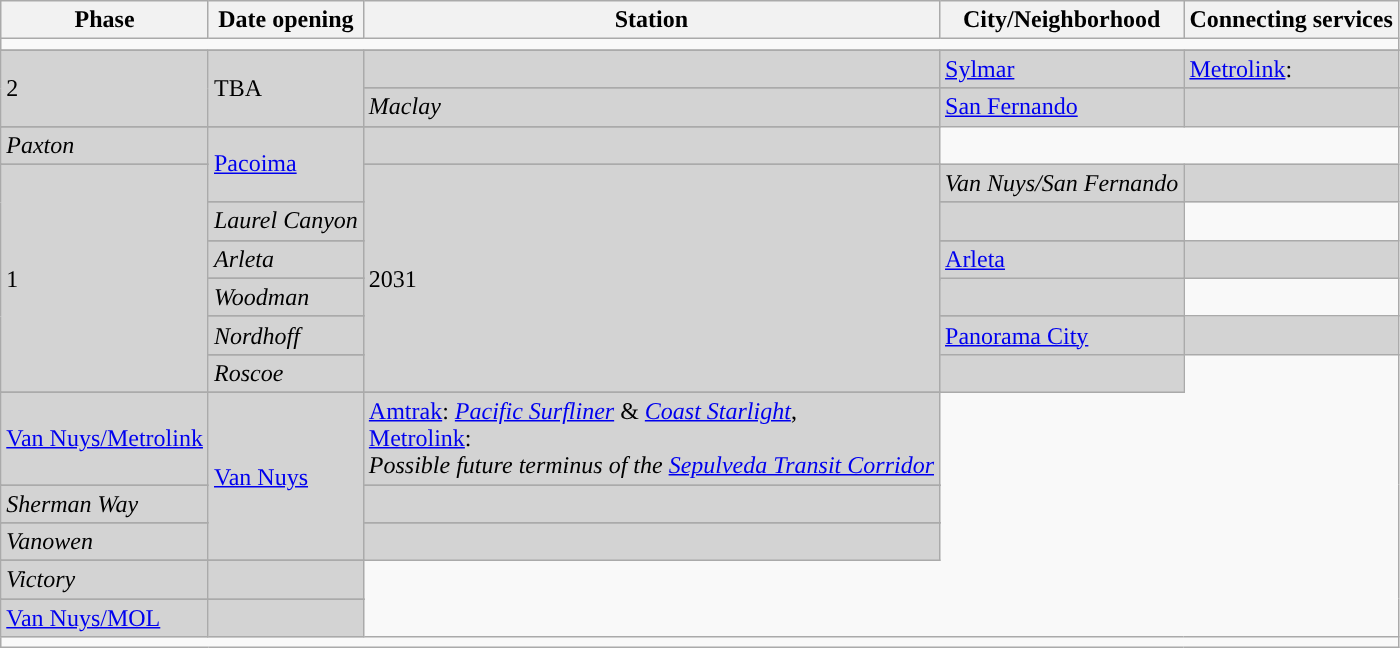<table class="wikitable">
<tr>
<th>Phase</th>
<th>Date opening</th>
<th>Station</th>
<th>City/Neighborhood</th>
<th>Connecting services</th>
</tr>
<tr>
<td colspan = "5"></td>
</tr>
<tr>
</tr>
<tr bgcolor="lightgray">
<td rowspan=3>2</td>
<td rowspan=3>TBA</td>
<td></td>
<td><a href='#'>Sylmar</a></td>
<td> <a href='#'>Metrolink</a>: </td>
</tr>
<tr>
</tr>
<tr bgcolor="lightgray">
<td><em>Maclay</em></td>
<td><a href='#'>San Fernando</a></td>
<td></td>
</tr>
<tr>
</tr>
<tr bgcolor="lightgray">
<td><em>Paxton</em></td>
<td rowspan=3><a href='#'>Pacoima</a></td>
<td></td>
</tr>
<tr>
</tr>
<tr bgcolor="lightgray">
<td rowspan=11>1</td>
<td rowspan=11>2031</td>
<td><em>Van Nuys/San Fernando</em></td>
<td></td>
</tr>
<tr>
</tr>
<tr bgcolor="lightgray">
<td><em>Laurel Canyon</em></td>
<td></td>
</tr>
<tr>
</tr>
<tr bgcolor="lightgray">
<td><em>Arleta</em></td>
<td rowspan=2><a href='#'>Arleta</a></td>
<td></td>
</tr>
<tr>
</tr>
<tr bgcolor="lightgray">
<td><em>Woodman</em></td>
<td></td>
</tr>
<tr>
</tr>
<tr bgcolor="lightgray">
<td><em>Nordhoff</em></td>
<td rowspan=2><a href='#'>Panorama City</a></td>
<td></td>
</tr>
<tr>
</tr>
<tr bgcolor="lightgray">
<td><em>Roscoe</em></td>
<td></td>
</tr>
<tr>
</tr>
<tr bgcolor="lightgray">
<td><a href='#'>Van Nuys/Metrolink</a></td>
<td rowspan=5><a href='#'>Van Nuys</a></td>
<td> <a href='#'>Amtrak</a>: <em><a href='#'>Pacific Surfliner</a></em> & <em><a href='#'>Coast Starlight</a></em>,<br> <a href='#'>Metrolink</a>: <br><em>Possible future terminus of the <a href='#'>Sepulveda Transit Corridor</a></em></td>
</tr>
<tr>
</tr>
<tr bgcolor="lightgray">
<td><em>Sherman Way</em></td>
<td></td>
</tr>
<tr>
</tr>
<tr bgcolor="lightgray">
<td><em>Vanowen</em></td>
<td></td>
</tr>
<tr>
</tr>
<tr bgcolor="lightgray">
<td><em>Victory</em></td>
<td></td>
</tr>
<tr>
</tr>
<tr bgcolor="lightgray">
<td><a href='#'>Van Nuys/MOL</a></td>
<td></td>
</tr>
<tr>
<td colspan = "5"></td>
</tr>
</table>
